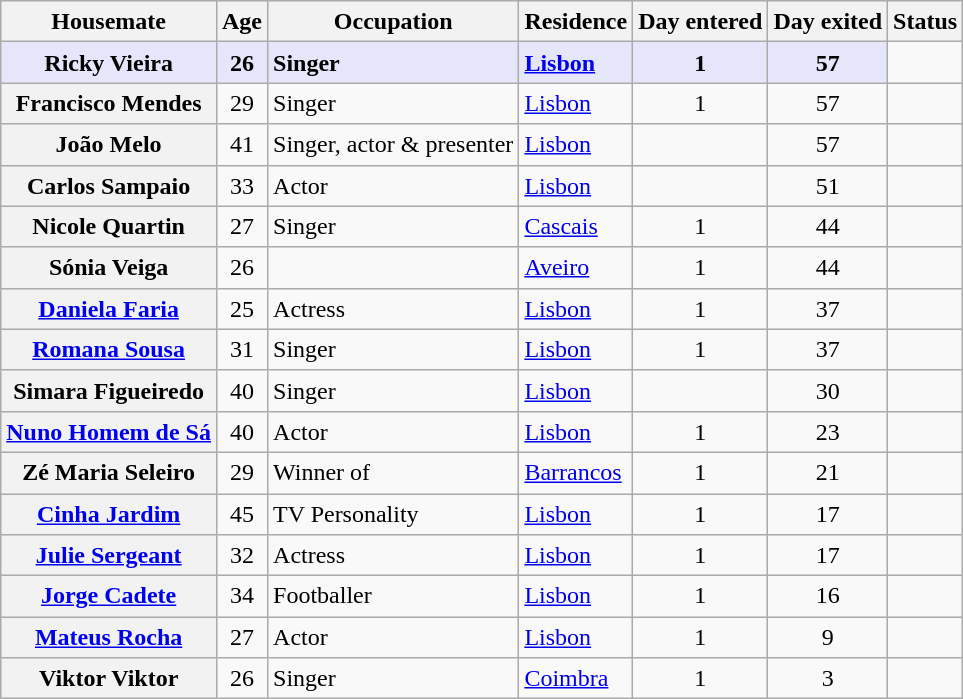<table class="wikitable sortable" style="text-align: left; line-height:20px; width:auto">
<tr>
<th>Housemate</th>
<th>Age</th>
<th>Occupation</th>
<th>Residence</th>
<th>Day entered</th>
<th>Day exited</th>
<th>Status</th>
</tr>
<tr>
<td style="text-align: center" bgcolor="E6E6FA"><strong>Ricky Vieira</strong></td>
<td style="text-align: center" bgcolor="E6E6FA"><strong>26</strong></td>
<td bgcolor="E6E6FA"><strong>Singer</strong></td>
<td bgcolor="E6E6FA"><strong><a href='#'>Lisbon</a></strong></td>
<td style="text-align: center" bgcolor="E6E6FA"><strong>1</strong></td>
<td style="text-align: center" bgcolor="E6E6FA"><strong>57</strong></td>
<td></td>
</tr>
<tr>
<th>Francisco Mendes</th>
<td style="text-align: center">29</td>
<td>Singer</td>
<td><a href='#'>Lisbon</a></td>
<td style="text-align: center">1</td>
<td style="text-align: center">57</td>
<td></td>
</tr>
<tr>
<th>João Melo</th>
<td style="text-align: center">41</td>
<td>Singer, actor & presenter</td>
<td><a href='#'>Lisbon</a></td>
<td style="text-align: center"></td>
<td style="text-align: center">57</td>
<td></td>
</tr>
<tr>
<th>Carlos Sampaio</th>
<td style="text-align: center">33</td>
<td>Actor</td>
<td><a href='#'>Lisbon</a></td>
<td style="text-align: center"></td>
<td style="text-align: center">51</td>
<td></td>
</tr>
<tr>
<th>Nicole Quartin</th>
<td style="text-align: center">27</td>
<td>Singer</td>
<td><a href='#'>Cascais</a></td>
<td style="text-align: center">1</td>
<td style="text-align: center">44</td>
<td></td>
</tr>
<tr>
<th>Sónia Veiga</th>
<td style="text-align: center">26</td>
<td> <em></em></td>
<td><a href='#'>Aveiro</a></td>
<td style="text-align: center">1</td>
<td style="text-align: center">44</td>
<td></td>
</tr>
<tr>
<th><a href='#'>Daniela Faria</a></th>
<td style="text-align: center">25</td>
<td>Actress</td>
<td><a href='#'>Lisbon</a></td>
<td style="text-align: center">1</td>
<td style="text-align: center">37</td>
<td></td>
</tr>
<tr>
<th><a href='#'>Romana Sousa</a></th>
<td style="text-align: center">31</td>
<td>Singer</td>
<td><a href='#'>Lisbon</a></td>
<td style="text-align: center">1</td>
<td style="text-align: center">37</td>
<td></td>
</tr>
<tr>
<th>Simara Figueiredo</th>
<td style="text-align: center">40</td>
<td>Singer</td>
<td><a href='#'>Lisbon</a></td>
<td style="text-align: center"></td>
<td style="text-align: center">30</td>
<td></td>
</tr>
<tr>
<th><a href='#'>Nuno Homem de Sá</a></th>
<td style="text-align: center">40</td>
<td>Actor</td>
<td><a href='#'>Lisbon</a></td>
<td style="text-align: center">1</td>
<td style="text-align: center">23</td>
<td></td>
</tr>
<tr>
<th>Zé Maria Seleiro</th>
<td style="text-align: center">29</td>
<td>Winner of <em></em></td>
<td><a href='#'>Barrancos</a></td>
<td style="text-align: center">1</td>
<td style="text-align: center">21</td>
<td></td>
</tr>
<tr>
<th><a href='#'>Cinha Jardim</a></th>
<td style="text-align: center">45</td>
<td>TV Personality</td>
<td><a href='#'>Lisbon</a></td>
<td style="text-align: center">1</td>
<td style="text-align: center">17</td>
<td></td>
</tr>
<tr>
<th><a href='#'>Julie Sergeant</a></th>
<td style="text-align: center">32</td>
<td>Actress</td>
<td><a href='#'>Lisbon</a></td>
<td style="text-align: center">1</td>
<td style="text-align: center">17</td>
<td></td>
</tr>
<tr>
<th><a href='#'>Jorge Cadete</a></th>
<td style="text-align: center">34</td>
<td>Footballer</td>
<td><a href='#'>Lisbon</a></td>
<td style="text-align: center">1</td>
<td style="text-align: center">16</td>
<td></td>
</tr>
<tr>
<th><a href='#'>Mateus Rocha</a></th>
<td style="text-align: center">27</td>
<td>Actor</td>
<td><a href='#'>Lisbon</a></td>
<td style="text-align: center">1</td>
<td style="text-align: center">9</td>
<td></td>
</tr>
<tr>
<th>Viktor Viktor</th>
<td style="text-align: center">26</td>
<td>Singer</td>
<td><a href='#'>Coimbra</a></td>
<td style="text-align: center">1</td>
<td style="text-align: center">3</td>
<td></td>
</tr>
</table>
